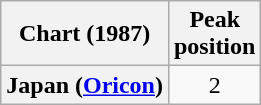<table class="wikitable plainrowheaders" style="text-align:center">
<tr>
<th>Chart (1987)</th>
<th>Peak<br>position</th>
</tr>
<tr>
<th scope="row">Japan (<a href='#'>Oricon</a>)</th>
<td>2</td>
</tr>
</table>
